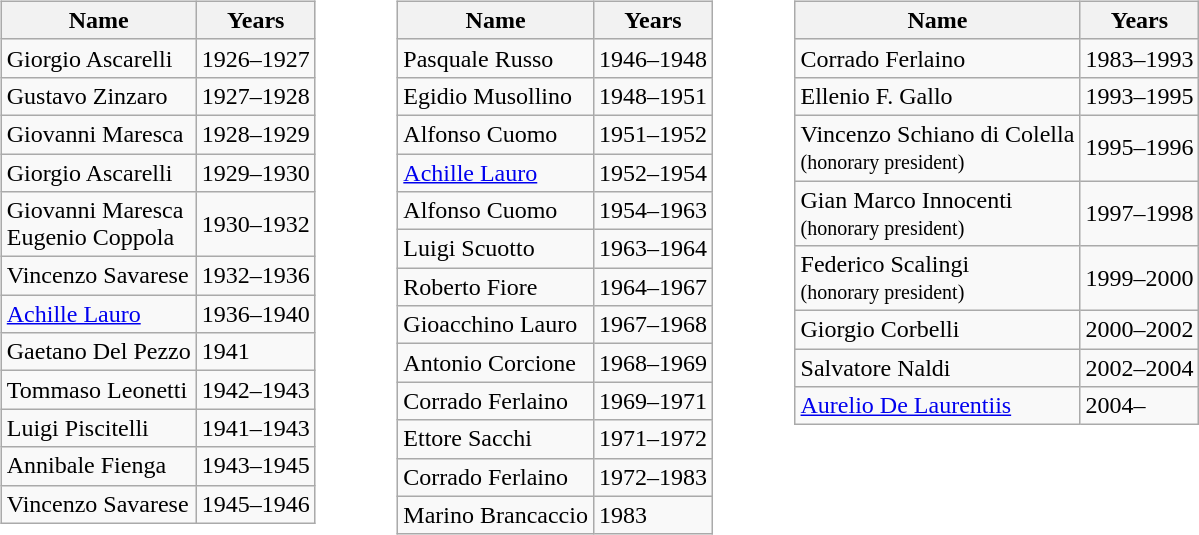<table>
<tr>
<td width="10"> </td>
<td valign="top"><br><table class="wikitable">
<tr>
<th>Name</th>
<th>Years</th>
</tr>
<tr>
<td align="left">Giorgio Ascarelli</td>
<td align="left">1926–1927</td>
</tr>
<tr>
<td align="left">Gustavo Zinzaro</td>
<td align="left">1927–1928</td>
</tr>
<tr>
<td align="left">Giovanni Maresca</td>
<td align="left">1928–1929</td>
</tr>
<tr>
<td align="left">Giorgio Ascarelli</td>
<td align="left">1929–1930</td>
</tr>
<tr>
<td align="left">Giovanni Maresca<br>Eugenio Coppola</td>
<td align="left">1930–1932</td>
</tr>
<tr>
<td align="left">Vincenzo Savarese</td>
<td align="left">1932–1936</td>
</tr>
<tr>
<td align="left"><a href='#'>Achille Lauro</a></td>
<td align="left">1936–1940</td>
</tr>
<tr>
<td align="left">Gaetano Del Pezzo</td>
<td align="left">1941</td>
</tr>
<tr>
<td align="left">Tommaso Leonetti</td>
<td align="left">1942–1943</td>
</tr>
<tr>
<td align="left">Luigi Piscitelli</td>
<td align="left">1941–1943</td>
</tr>
<tr>
<td align="left">Annibale Fienga</td>
<td align="left">1943–1945</td>
</tr>
<tr>
<td align="left">Vincenzo Savarese</td>
<td align="left">1945–1946</td>
</tr>
</table>
</td>
<td width="30"> </td>
<td valign="top"><br><table class="wikitable">
<tr>
<th>Name</th>
<th>Years</th>
</tr>
<tr>
<td align="left">Pasquale Russo</td>
<td align="left">1946–1948</td>
</tr>
<tr>
<td align="left">Egidio Musollino</td>
<td align="left">1948–1951</td>
</tr>
<tr>
<td align="left">Alfonso Cuomo</td>
<td align="left">1951–1952</td>
</tr>
<tr>
<td align="left"><a href='#'>Achille Lauro</a></td>
<td align="left">1952–1954</td>
</tr>
<tr>
<td align="left">Alfonso Cuomo</td>
<td align="left">1954–1963</td>
</tr>
<tr>
<td align="left">Luigi Scuotto</td>
<td align="left">1963–1964</td>
</tr>
<tr>
<td align="left">Roberto Fiore</td>
<td align="left">1964–1967</td>
</tr>
<tr>
<td align="left">Gioacchino Lauro</td>
<td align="left">1967–1968</td>
</tr>
<tr>
<td align="left">Antonio Corcione</td>
<td align="left">1968–1969</td>
</tr>
<tr>
<td align="left">Corrado Ferlaino</td>
<td align="left">1969–1971</td>
</tr>
<tr>
<td align="left">Ettore Sacchi</td>
<td align="left">1971–1972</td>
</tr>
<tr>
<td align="left">Corrado Ferlaino</td>
<td align="left">1972–1983</td>
</tr>
<tr>
<td align="left">Marino Brancaccio</td>
<td align="left">1983</td>
</tr>
</table>
</td>
<td width="30"> </td>
<td valign="top"><br><table class="wikitable">
<tr>
<th>Name</th>
<th>Years</th>
</tr>
<tr>
<td align="left">Corrado Ferlaino</td>
<td align="left">1983–1993</td>
</tr>
<tr>
<td align="left">Ellenio F. Gallo</td>
<td align="left">1993–1995</td>
</tr>
<tr>
<td align="left">Vincenzo Schiano di Colella<br><small>(honorary president)</small></td>
<td align="left">1995–1996</td>
</tr>
<tr>
<td align="left">Gian Marco Innocenti<br><small>(honorary president)</small></td>
<td align="left">1997–1998</td>
</tr>
<tr>
<td align="left">Federico Scalingi<br><small>(honorary president)</small></td>
<td align="left">1999–2000</td>
</tr>
<tr>
<td align="left">Giorgio Corbelli</td>
<td align="left">2000–2002</td>
</tr>
<tr>
<td align="left">Salvatore Naldi</td>
<td align="left">2002–2004</td>
</tr>
<tr>
<td align="left"><a href='#'>Aurelio De Laurentiis</a></td>
<td align="left">2004–</td>
</tr>
</table>
</td>
</tr>
</table>
